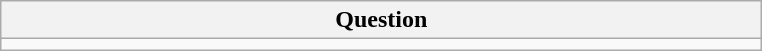<table class="wikitable">
<tr>
<th>Question</th>
</tr>
<tr>
<td style="width:500px;"></td>
</tr>
</table>
